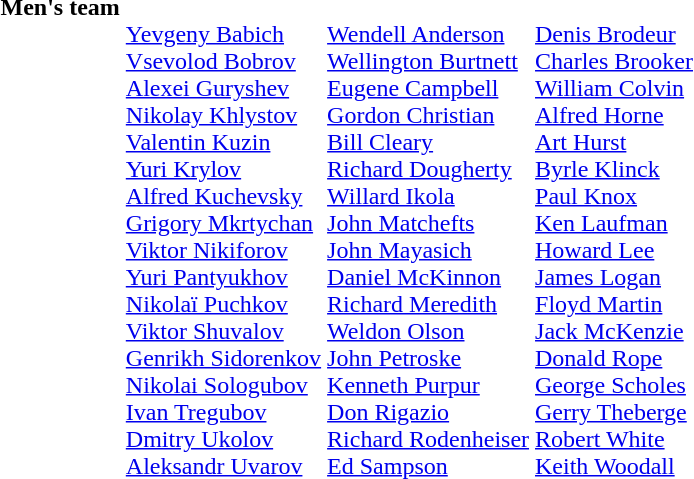<table>
<tr valign=top>
<th scope="row">Men's team<br></th>
<td><br><a href='#'>Yevgeny Babich</a><br><a href='#'>Vsevolod Bobrov</a><br><a href='#'>Alexei Guryshev</a><br><a href='#'>Nikolay Khlystov</a><br><a href='#'>Valentin Kuzin</a><br><a href='#'>Yuri Krylov</a><br><a href='#'>Alfred Kuchevsky</a><br><a href='#'>Grigory Mkrtychan</a><br><a href='#'>Viktor Nikiforov</a><br><a href='#'>Yuri Pantyukhov</a><br><a href='#'>Nikolaï Puchkov</a><br><a href='#'>Viktor Shuvalov</a><br><a href='#'>Genrikh Sidorenkov</a><br><a href='#'>Nikolai Sologubov</a><br><a href='#'>Ivan Tregubov</a><br><a href='#'>Dmitry Ukolov</a><br><a href='#'>Aleksandr Uvarov</a></td>
<td><br><a href='#'>Wendell Anderson</a><br><a href='#'>Wellington Burtnett</a><br><a href='#'>Eugene Campbell</a><br><a href='#'>Gordon Christian</a><br><a href='#'>Bill Cleary</a><br><a href='#'>Richard Dougherty</a><br><a href='#'>Willard Ikola</a><br><a href='#'>John Matchefts</a><br><a href='#'>John Mayasich</a><br><a href='#'>Daniel McKinnon</a><br><a href='#'>Richard Meredith</a><br><a href='#'>Weldon Olson</a><br><a href='#'>John Petroske</a><br><a href='#'>Kenneth Purpur</a><br><a href='#'>Don Rigazio</a><br><a href='#'>Richard Rodenheiser</a><br><a href='#'>Ed Sampson</a></td>
<td><br><a href='#'>Denis Brodeur</a><br><a href='#'>Charles Brooker</a><br><a href='#'>William Colvin</a><br><a href='#'>Alfred Horne</a><br><a href='#'>Art Hurst</a><br><a href='#'>Byrle Klinck</a><br><a href='#'>Paul Knox</a><br><a href='#'>Ken Laufman</a><br><a href='#'>Howard Lee</a><br><a href='#'>James Logan</a><br><a href='#'>Floyd Martin</a><br><a href='#'>Jack McKenzie</a><br><a href='#'>Donald Rope</a><br><a href='#'>George Scholes</a><br><a href='#'>Gerry Theberge</a><br><a href='#'>Robert White</a><br><a href='#'>Keith Woodall</a></td>
</tr>
</table>
